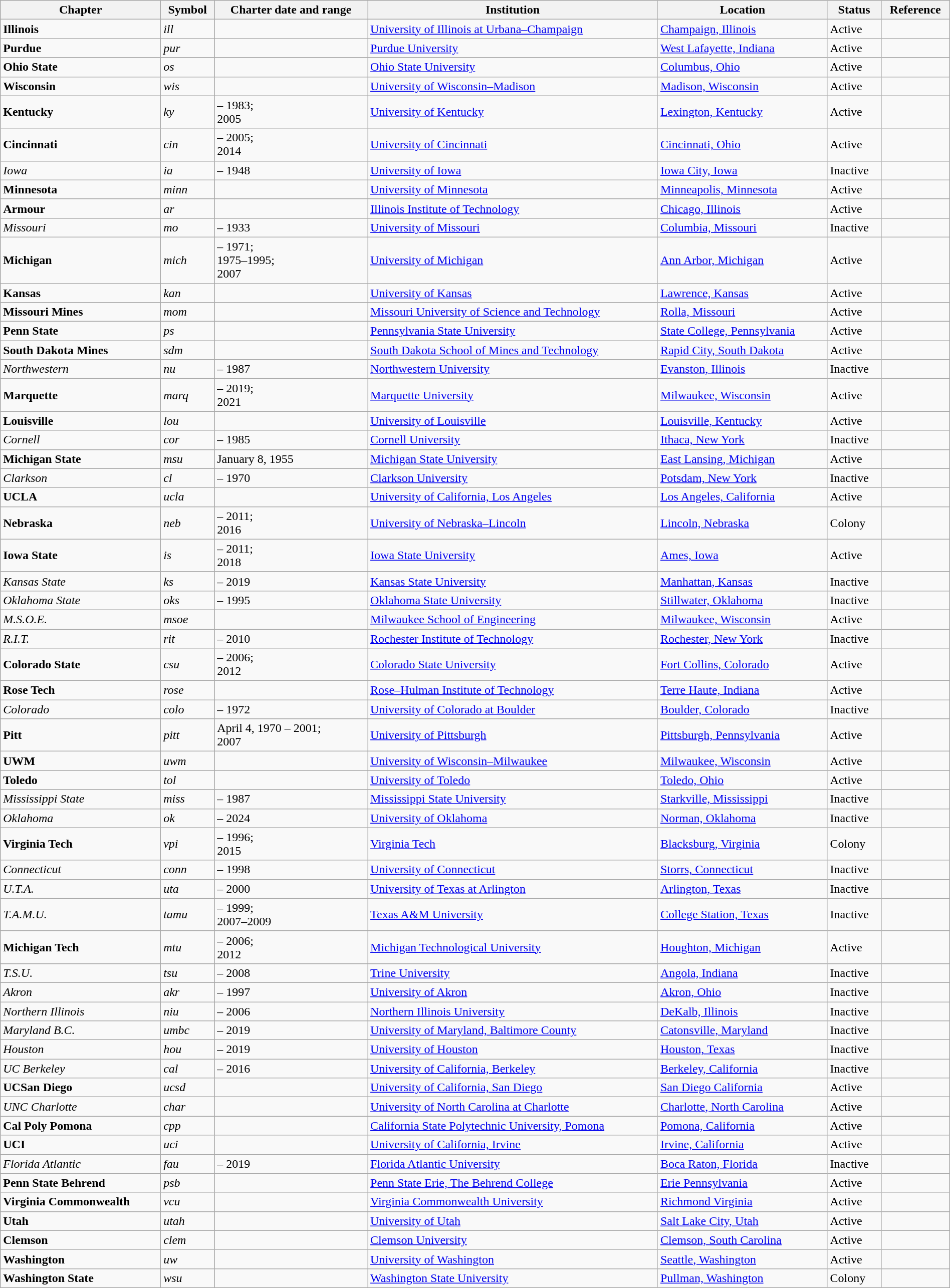<table class="wikitable sortable" style="width:100%;">
<tr>
<th>Chapter</th>
<th>Symbol</th>
<th>Charter date and range</th>
<th>Institution</th>
<th>Location</th>
<th>Status</th>
<th>Reference</th>
</tr>
<tr>
<td><strong>Illinois</strong></td>
<td><em>ill</em></td>
<td></td>
<td><a href='#'>University of Illinois at Urbana–Champaign</a></td>
<td><a href='#'>Champaign, Illinois</a></td>
<td>Active</td>
<td></td>
</tr>
<tr>
<td><strong>Purdue</strong></td>
<td><em>pur</em></td>
<td></td>
<td><a href='#'>Purdue University</a></td>
<td><a href='#'>West Lafayette, Indiana</a></td>
<td>Active</td>
<td></td>
</tr>
<tr>
<td><strong>Ohio State</strong></td>
<td><em>os</em></td>
<td></td>
<td><a href='#'>Ohio State University</a></td>
<td><a href='#'>Columbus, Ohio</a></td>
<td>Active</td>
<td></td>
</tr>
<tr>
<td><strong>Wisconsin</strong></td>
<td><em>wis</em></td>
<td></td>
<td><a href='#'>University of Wisconsin–Madison</a></td>
<td><a href='#'>Madison, Wisconsin</a></td>
<td>Active</td>
<td></td>
</tr>
<tr>
<td><strong>Kentucky</strong></td>
<td><em>ky</em></td>
<td> – 1983;<br>2005</td>
<td><a href='#'>University of Kentucky</a></td>
<td><a href='#'>Lexington, Kentucky</a></td>
<td>Active</td>
<td></td>
</tr>
<tr>
<td><strong>Cincinnati</strong></td>
<td><em>cin</em></td>
<td> – 2005;<br>2014</td>
<td><a href='#'>University of Cincinnati</a></td>
<td><a href='#'>Cincinnati, Ohio</a></td>
<td>Active</td>
<td></td>
</tr>
<tr>
<td><em>Iowa</em></td>
<td><em>ia</em></td>
<td> – 1948</td>
<td><a href='#'>University of Iowa</a></td>
<td><a href='#'>Iowa City, Iowa</a></td>
<td>Inactive</td>
<td></td>
</tr>
<tr>
<td><strong>Minnesota</strong></td>
<td><em>minn</em></td>
<td></td>
<td><a href='#'>University of Minnesota</a></td>
<td><a href='#'>Minneapolis, Minnesota</a></td>
<td>Active</td>
<td></td>
</tr>
<tr>
<td><strong>Armour</strong></td>
<td><em>ar</em></td>
<td></td>
<td><a href='#'>Illinois Institute of Technology</a></td>
<td><a href='#'>Chicago, Illinois</a></td>
<td>Active</td>
<td></td>
</tr>
<tr>
<td><em>Missouri</em></td>
<td><em>mo</em></td>
<td> – 1933</td>
<td><a href='#'>University of Missouri</a></td>
<td><a href='#'>Columbia, Missouri</a></td>
<td>Inactive</td>
<td></td>
</tr>
<tr>
<td><strong>Michigan</strong></td>
<td><em>mich</em></td>
<td> – 1971;<br>1975–1995;<br>2007</td>
<td><a href='#'>University of Michigan</a></td>
<td><a href='#'>Ann Arbor, Michigan</a></td>
<td>Active</td>
<td></td>
</tr>
<tr>
<td><strong>Kansas</strong></td>
<td><em>kan</em></td>
<td></td>
<td><a href='#'>University of Kansas</a></td>
<td><a href='#'>Lawrence, Kansas</a></td>
<td>Active</td>
<td></td>
</tr>
<tr>
<td><strong>Missouri Mines</strong></td>
<td><em>mom</em></td>
<td></td>
<td><a href='#'>Missouri University of Science and Technology</a></td>
<td><a href='#'>Rolla, Missouri</a></td>
<td>Active</td>
<td></td>
</tr>
<tr>
<td><strong>Penn State</strong></td>
<td><em>ps</em></td>
<td></td>
<td><a href='#'>Pennsylvania State University</a></td>
<td><a href='#'>State College, Pennsylvania</a></td>
<td>Active</td>
<td></td>
</tr>
<tr>
<td><strong>South Dakota Mines</strong></td>
<td><em>sdm</em></td>
<td></td>
<td><a href='#'>South Dakota School of Mines and Technology</a></td>
<td><a href='#'>Rapid City, South Dakota</a></td>
<td>Active</td>
<td></td>
</tr>
<tr>
<td><em>Northwestern</em></td>
<td><em>nu</em></td>
<td> – 1987</td>
<td><a href='#'>Northwestern University</a></td>
<td><a href='#'>Evanston, Illinois</a></td>
<td>Inactive</td>
<td></td>
</tr>
<tr>
<td><strong>Marquette</strong></td>
<td><em>marq</em></td>
<td> – 2019;<br>2021</td>
<td><a href='#'>Marquette University</a></td>
<td><a href='#'>Milwaukee, Wisconsin</a></td>
<td>Active</td>
<td></td>
</tr>
<tr>
<td><strong>Louisville</strong></td>
<td><em>lou</em></td>
<td></td>
<td><a href='#'>University of Louisville</a></td>
<td><a href='#'>Louisville, Kentucky</a></td>
<td>Active</td>
<td></td>
</tr>
<tr>
<td><em>Cornell</em></td>
<td><em>cor</em></td>
<td> – 1985</td>
<td><a href='#'>Cornell University</a></td>
<td><a href='#'>Ithaca, New York</a></td>
<td>Inactive</td>
<td></td>
</tr>
<tr>
<td><strong>Michigan State</strong></td>
<td><em>msu</em></td>
<td>January 8, 1955</td>
<td><a href='#'>Michigan State University</a></td>
<td><a href='#'>East Lansing, Michigan</a></td>
<td>Active</td>
<td></td>
</tr>
<tr>
<td><em>Clarkson</em></td>
<td><em>cl</em></td>
<td> – 1970</td>
<td><a href='#'>Clarkson University</a></td>
<td><a href='#'>Potsdam, New York</a></td>
<td>Inactive</td>
<td></td>
</tr>
<tr>
<td><strong>UCLA</strong></td>
<td><em>ucla</em></td>
<td></td>
<td><a href='#'>University of California, Los Angeles</a></td>
<td><a href='#'>Los Angeles, California</a></td>
<td>Active</td>
<td></td>
</tr>
<tr>
<td><strong>Nebraska</strong></td>
<td><em>neb</em></td>
<td> – 2011;<br>2016</td>
<td><a href='#'>University of Nebraska–Lincoln</a></td>
<td><a href='#'>Lincoln, Nebraska</a></td>
<td>Colony</td>
<td></td>
</tr>
<tr>
<td><strong>Iowa State</strong></td>
<td><em>is</em></td>
<td> – 2011;<br>2018</td>
<td><a href='#'>Iowa State University</a></td>
<td><a href='#'>Ames, Iowa</a></td>
<td>Active</td>
<td></td>
</tr>
<tr>
<td><em>Kansas State</em></td>
<td><em>ks</em></td>
<td> – 2019</td>
<td><a href='#'>Kansas State University</a></td>
<td><a href='#'>Manhattan, Kansas</a></td>
<td>Inactive</td>
<td></td>
</tr>
<tr>
<td><em>Oklahoma State</em></td>
<td><em>oks</em></td>
<td> – 1995</td>
<td><a href='#'>Oklahoma State University</a></td>
<td><a href='#'>Stillwater, Oklahoma</a></td>
<td>Inactive</td>
<td></td>
</tr>
<tr>
<td><em>M.S.O.E.</em></td>
<td><em>msoe</em></td>
<td></td>
<td><a href='#'>Milwaukee School of Engineering</a></td>
<td><a href='#'>Milwaukee, Wisconsin</a></td>
<td>Active</td>
<td></td>
</tr>
<tr>
<td><em>R.I.T.</em></td>
<td><em>rit</em></td>
<td> – 2010</td>
<td><a href='#'>Rochester Institute of Technology</a></td>
<td><a href='#'>Rochester, New York</a></td>
<td>Inactive</td>
<td></td>
</tr>
<tr>
<td><strong>Colorado State</strong></td>
<td><em>csu</em></td>
<td> – 2006;<br>2012</td>
<td><a href='#'>Colorado State University</a></td>
<td><a href='#'>Fort Collins, Colorado</a></td>
<td>Active</td>
<td></td>
</tr>
<tr>
<td><strong>Rose Tech</strong></td>
<td><em>rose</em></td>
<td></td>
<td><a href='#'>Rose–Hulman Institute of Technology</a></td>
<td><a href='#'>Terre Haute, Indiana</a></td>
<td>Active</td>
<td></td>
</tr>
<tr>
<td><em>Colorado</em></td>
<td><em>colo</em></td>
<td> – 1972</td>
<td><a href='#'>University of Colorado at Boulder</a></td>
<td><a href='#'>Boulder, Colorado</a></td>
<td>Inactive</td>
<td></td>
</tr>
<tr>
<td><strong>Pitt</strong></td>
<td><em>pitt</em></td>
<td>April 4, 1970 – 2001;<br>2007</td>
<td><a href='#'>University of Pittsburgh</a></td>
<td><a href='#'>Pittsburgh, Pennsylvania</a></td>
<td>Active</td>
<td></td>
</tr>
<tr>
<td><strong>UWM</strong></td>
<td><em>uwm</em></td>
<td></td>
<td><a href='#'>University of Wisconsin–Milwaukee</a></td>
<td><a href='#'>Milwaukee, Wisconsin</a></td>
<td>Active</td>
<td></td>
</tr>
<tr>
<td><strong>Toledo</strong></td>
<td><em>tol</em></td>
<td></td>
<td><a href='#'>University of Toledo</a></td>
<td><a href='#'>Toledo, Ohio</a></td>
<td>Active</td>
<td></td>
</tr>
<tr>
<td><em>Mississippi State</em></td>
<td><em>miss</em></td>
<td> – 1987</td>
<td><a href='#'>Mississippi State University</a></td>
<td><a href='#'>Starkville, Mississippi</a></td>
<td>Inactive</td>
<td></td>
</tr>
<tr>
<td><em>Oklahoma</em></td>
<td><em>ok</em></td>
<td> – 2024</td>
<td><a href='#'>University of Oklahoma</a></td>
<td><a href='#'>Norman, Oklahoma</a></td>
<td>Inactive</td>
<td></td>
</tr>
<tr>
<td><strong>Virginia Tech</strong></td>
<td><em>vpi</em></td>
<td> – 1996;<br>2015</td>
<td><a href='#'>Virginia Tech</a></td>
<td><a href='#'>Blacksburg, Virginia</a></td>
<td>Colony</td>
<td></td>
</tr>
<tr>
<td><em>Connecticut</em></td>
<td><em>conn</em></td>
<td> – 1998</td>
<td><a href='#'>University of Connecticut</a></td>
<td><a href='#'>Storrs, Connecticut</a></td>
<td>Inactive</td>
<td></td>
</tr>
<tr>
<td><em>U.T.A.</em></td>
<td><em>uta</em></td>
<td> – 2000</td>
<td><a href='#'>University of Texas at Arlington</a></td>
<td><a href='#'>Arlington, Texas</a></td>
<td>Inactive</td>
<td></td>
</tr>
<tr>
<td><em>T.A.M.U.</em></td>
<td><em>tamu</em></td>
<td> – 1999;<br>2007–2009</td>
<td><a href='#'>Texas A&M University</a></td>
<td><a href='#'>College Station, Texas</a></td>
<td>Inactive</td>
<td></td>
</tr>
<tr>
<td><strong>Michigan Tech</strong></td>
<td><em>mtu</em></td>
<td> – 2006;<br>2012</td>
<td><a href='#'>Michigan Technological University</a></td>
<td><a href='#'>Houghton, Michigan</a></td>
<td>Active</td>
<td></td>
</tr>
<tr>
<td><em>T.S.U.</em></td>
<td><em>tsu</em></td>
<td> – 2008</td>
<td><a href='#'>Trine University</a></td>
<td><a href='#'>Angola, Indiana</a></td>
<td>Inactive</td>
<td></td>
</tr>
<tr>
<td><em>Akron</em></td>
<td><em>akr</em></td>
<td> – 1997</td>
<td><a href='#'>University of Akron</a></td>
<td><a href='#'>Akron, Ohio</a></td>
<td>Inactive</td>
<td></td>
</tr>
<tr>
<td><em>Northern Illinois</em></td>
<td><em>niu</em></td>
<td> – 2006</td>
<td><a href='#'>Northern Illinois University</a></td>
<td><a href='#'>DeKalb, Illinois</a></td>
<td>Inactive</td>
<td></td>
</tr>
<tr>
<td><em>Maryland B.C.</em></td>
<td><em>umbc</em></td>
<td> – 2019</td>
<td><a href='#'>University of Maryland, Baltimore County</a></td>
<td><a href='#'>Catonsville, Maryland</a></td>
<td>Inactive</td>
<td></td>
</tr>
<tr>
<td><em>Houston</em></td>
<td><em>hou</em></td>
<td> – 2019</td>
<td><a href='#'>University of Houston</a></td>
<td><a href='#'>Houston, Texas</a></td>
<td>Inactive</td>
<td></td>
</tr>
<tr>
<td><em>UC Berkeley</em></td>
<td><em>cal</em></td>
<td> – 2016</td>
<td><a href='#'>University of California, Berkeley</a></td>
<td><a href='#'>Berkeley, California</a></td>
<td>Inactive</td>
<td></td>
</tr>
<tr>
<td><strong>UCSan Diego</strong></td>
<td><em>ucsd</em></td>
<td></td>
<td><a href='#'>University of California, San Diego</a></td>
<td><a href='#'>San Diego California</a></td>
<td>Active</td>
<td></td>
</tr>
<tr>
<td><em>UNC Charlotte</em></td>
<td><em>char</em></td>
<td></td>
<td><a href='#'>University of North Carolina at Charlotte</a></td>
<td><a href='#'>Charlotte, North Carolina</a></td>
<td>Active</td>
<td></td>
</tr>
<tr>
<td><strong>Cal Poly Pomona</strong></td>
<td><em>cpp</em></td>
<td></td>
<td><a href='#'>California State Polytechnic University, Pomona</a></td>
<td><a href='#'>Pomona, California</a></td>
<td>Active</td>
<td></td>
</tr>
<tr>
<td><strong>UCI</strong></td>
<td><em>uci</em></td>
<td></td>
<td><a href='#'>University of California, Irvine</a></td>
<td><a href='#'>Irvine, California</a></td>
<td>Active</td>
<td></td>
</tr>
<tr>
<td><em>Florida Atlantic</em></td>
<td><em>fau</em></td>
<td> – 2019</td>
<td><a href='#'>Florida Atlantic University</a></td>
<td><a href='#'>Boca Raton, Florida</a></td>
<td>Inactive</td>
<td></td>
</tr>
<tr>
<td><strong>Penn State Behrend</strong></td>
<td><em>psb</em></td>
<td></td>
<td><a href='#'>Penn State Erie, The Behrend College</a></td>
<td><a href='#'>Erie Pennsylvania</a></td>
<td>Active</td>
<td></td>
</tr>
<tr>
<td><strong>Virginia Commonwealth</strong></td>
<td><em>vcu</em></td>
<td></td>
<td><a href='#'>Virginia Commonwealth University</a></td>
<td><a href='#'>Richmond Virginia</a></td>
<td>Active</td>
<td></td>
</tr>
<tr>
<td><strong>Utah</strong></td>
<td><em>utah</em></td>
<td></td>
<td><a href='#'>University of Utah</a></td>
<td><a href='#'>Salt Lake City, Utah</a></td>
<td>Active</td>
<td></td>
</tr>
<tr>
<td><strong>Clemson</strong></td>
<td><em>clem</em></td>
<td></td>
<td><a href='#'>Clemson University</a></td>
<td><a href='#'>Clemson, South Carolina</a></td>
<td>Active</td>
<td></td>
</tr>
<tr>
<td><strong>Washington</strong></td>
<td><em>uw</em></td>
<td></td>
<td><a href='#'>University of Washington</a></td>
<td><a href='#'>Seattle, Washington</a></td>
<td>Active</td>
<td></td>
</tr>
<tr>
<td><strong>Washington State</strong></td>
<td><em>wsu</em></td>
<td></td>
<td><a href='#'>Washington State University</a></td>
<td><a href='#'>Pullman, Washington</a></td>
<td>Colony</td>
<td></td>
</tr>
</table>
